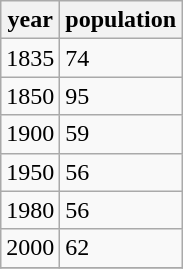<table class="wikitable">
<tr>
<th>year</th>
<th>population</th>
</tr>
<tr>
<td>1835</td>
<td>74</td>
</tr>
<tr>
<td>1850</td>
<td>95</td>
</tr>
<tr>
<td>1900</td>
<td>59</td>
</tr>
<tr>
<td>1950</td>
<td>56</td>
</tr>
<tr>
<td>1980</td>
<td>56</td>
</tr>
<tr>
<td>2000</td>
<td>62</td>
</tr>
<tr>
</tr>
</table>
